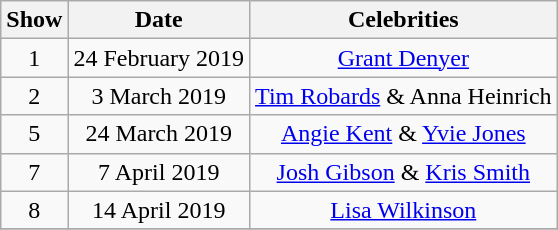<table class="wikitable" style="text-align:center">
<tr>
<th>Show</th>
<th>Date</th>
<th>Celebrities</th>
</tr>
<tr>
<td>1</td>
<td>24 February 2019</td>
<td><a href='#'>Grant Denyer</a></td>
</tr>
<tr>
<td>2</td>
<td>3 March 2019</td>
<td><a href='#'>Tim Robards</a> & Anna Heinrich</td>
</tr>
<tr>
<td>5</td>
<td>24 March 2019</td>
<td><a href='#'>Angie Kent</a> & <a href='#'>Yvie Jones</a></td>
</tr>
<tr>
<td>7</td>
<td>7 April 2019</td>
<td><a href='#'>Josh Gibson</a> & <a href='#'>Kris Smith</a></td>
</tr>
<tr>
<td>8</td>
<td>14 April 2019</td>
<td><a href='#'>Lisa Wilkinson</a></td>
</tr>
<tr>
</tr>
</table>
